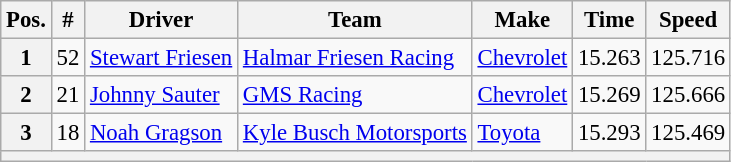<table class="wikitable" style="font-size: 95%;">
<tr>
<th>Pos.</th>
<th>#</th>
<th>Driver</th>
<th>Team</th>
<th>Make</th>
<th>Time</th>
<th>Speed</th>
</tr>
<tr>
<th>1</th>
<td>52</td>
<td><a href='#'>Stewart Friesen</a></td>
<td><a href='#'>Halmar Friesen Racing</a></td>
<td><a href='#'>Chevrolet</a></td>
<td>15.263</td>
<td>125.716</td>
</tr>
<tr>
<th>2</th>
<td>21</td>
<td><a href='#'>Johnny Sauter</a></td>
<td><a href='#'>GMS Racing</a></td>
<td><a href='#'>Chevrolet</a></td>
<td>15.269</td>
<td>125.666</td>
</tr>
<tr>
<th>3</th>
<td>18</td>
<td><a href='#'>Noah Gragson</a></td>
<td><a href='#'>Kyle Busch Motorsports</a></td>
<td><a href='#'>Toyota</a></td>
<td>15.293</td>
<td>125.469</td>
</tr>
<tr>
<th colspan="7"></th>
</tr>
</table>
